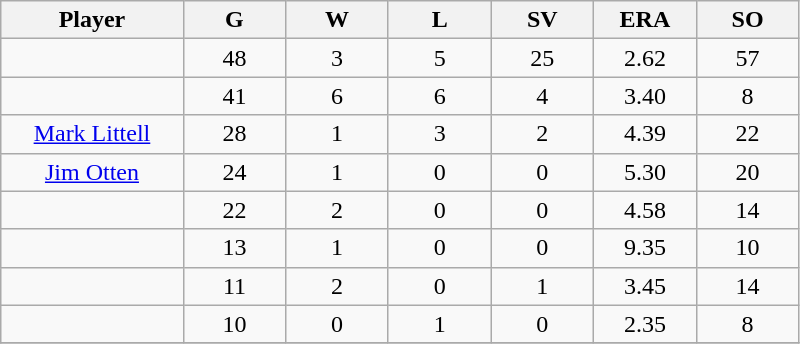<table class="wikitable sortable">
<tr>
<th bgcolor="#DDDDFF" width="16%">Player</th>
<th bgcolor="#DDDDFF" width="9%">G</th>
<th bgcolor="#DDDDFF" width="9%">W</th>
<th bgcolor="#DDDDFF" width="9%">L</th>
<th bgcolor="#DDDDFF" width="9%">SV</th>
<th bgcolor="#DDDDFF" width="9%">ERA</th>
<th bgcolor="#DDDDFF" width="9%">SO</th>
</tr>
<tr align="center">
<td></td>
<td>48</td>
<td>3</td>
<td>5</td>
<td>25</td>
<td>2.62</td>
<td>57</td>
</tr>
<tr align="center">
<td></td>
<td>41</td>
<td>6</td>
<td>6</td>
<td>4</td>
<td>3.40</td>
<td>8</td>
</tr>
<tr align="center">
<td><a href='#'>Mark Littell</a></td>
<td>28</td>
<td>1</td>
<td>3</td>
<td>2</td>
<td>4.39</td>
<td>22</td>
</tr>
<tr align=center>
<td><a href='#'>Jim Otten</a></td>
<td>24</td>
<td>1</td>
<td>0</td>
<td>0</td>
<td>5.30</td>
<td>20</td>
</tr>
<tr align=center>
<td></td>
<td>22</td>
<td>2</td>
<td>0</td>
<td>0</td>
<td>4.58</td>
<td>14</td>
</tr>
<tr align="center">
<td></td>
<td>13</td>
<td>1</td>
<td>0</td>
<td>0</td>
<td>9.35</td>
<td>10</td>
</tr>
<tr align="center">
<td></td>
<td>11</td>
<td>2</td>
<td>0</td>
<td>1</td>
<td>3.45</td>
<td>14</td>
</tr>
<tr align="center">
<td></td>
<td>10</td>
<td>0</td>
<td>1</td>
<td>0</td>
<td>2.35</td>
<td>8</td>
</tr>
<tr align="center">
</tr>
</table>
